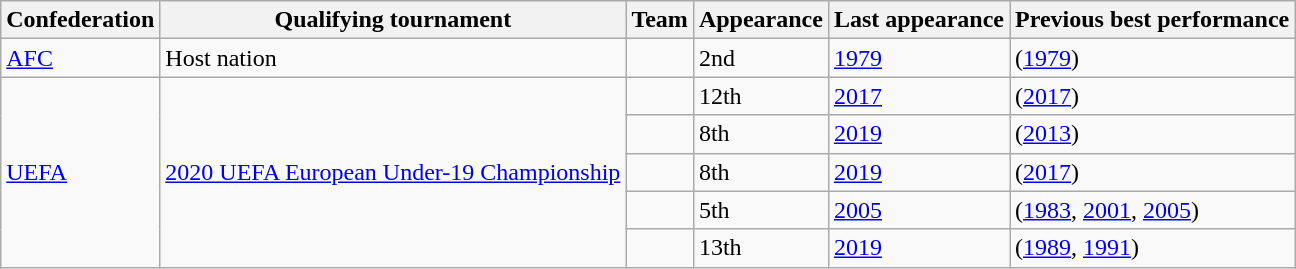<table class="wikitable sortable">
<tr>
<th>Confederation</th>
<th>Qualifying tournament</th>
<th>Team</th>
<th data-sort-type="number">Appearance</th>
<th>Last appearance</th>
<th>Previous best performance</th>
</tr>
<tr>
<td><a href='#'>AFC </a></td>
<td>Host nation</td>
<td></td>
<td>2nd</td>
<td><a href='#'>1979</a></td>
<td> (<a href='#'>1979</a>)</td>
</tr>
<tr>
<td rowspan=5><a href='#'>UEFA </a><br></td>
<td rowspan=5><a href='#'>2020 UEFA European Under-19 Championship</a><br></td>
<td></td>
<td>12th</td>
<td><a href='#'>2017</a></td>
<td> (<a href='#'>2017</a>)</td>
</tr>
<tr>
<td></td>
<td>8th</td>
<td><a href='#'>2019</a></td>
<td> (<a href='#'>2013</a>)</td>
</tr>
<tr>
<td></td>
<td>8th</td>
<td><a href='#'>2019</a></td>
<td> (<a href='#'>2017</a>)</td>
</tr>
<tr>
<td></td>
<td>5th</td>
<td><a href='#'>2005</a></td>
<td> (<a href='#'>1983</a>, <a href='#'>2001</a>, <a href='#'>2005</a>)</td>
</tr>
<tr>
<td></td>
<td>13th</td>
<td><a href='#'>2019</a></td>
<td> (<a href='#'>1989</a>, <a href='#'>1991</a>)</td>
</tr>
</table>
